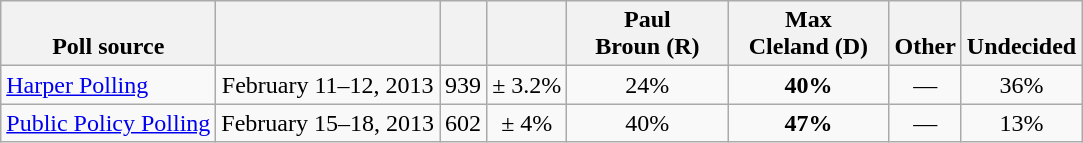<table class="wikitable" style="text-align:center">
<tr valign= bottom>
<th>Poll source</th>
<th></th>
<th></th>
<th></th>
<th style="width:100px;">Paul<br>Broun (R)</th>
<th style="width:100px;">Max<br>Cleland (D)</th>
<th>Other</th>
<th>Undecided</th>
</tr>
<tr>
<td align=left><a href='#'>Harper Polling</a></td>
<td>February 11–12, 2013</td>
<td>939</td>
<td>± 3.2%</td>
<td>24%</td>
<td><strong>40%</strong></td>
<td>—</td>
<td>36%</td>
</tr>
<tr>
<td align=left><a href='#'>Public Policy Polling</a></td>
<td>February 15–18, 2013</td>
<td>602</td>
<td>± 4%</td>
<td>40%</td>
<td><strong>47%</strong></td>
<td>—</td>
<td>13%</td>
</tr>
</table>
